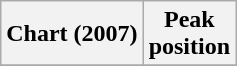<table class="wikitable plainrowheaders" style="text-align:center">
<tr>
<th>Chart (2007)</th>
<th>Peak<br>position</th>
</tr>
<tr>
</tr>
</table>
